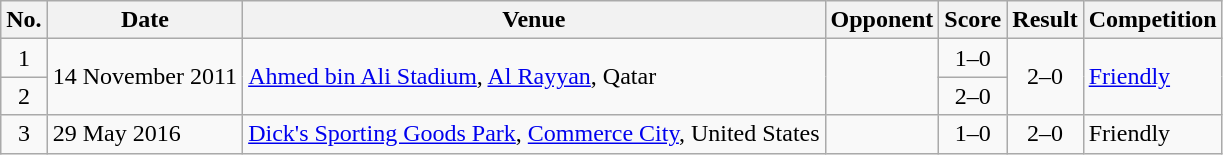<table class="wikitable sortable">
<tr>
<th scope="col">No.</th>
<th scope="col">Date</th>
<th scope="col">Venue</th>
<th scope="col">Opponent</th>
<th scope="col">Score</th>
<th scope="col">Result</th>
<th scope="col">Competition</th>
</tr>
<tr>
<td style="text-align:center">1</td>
<td rowspan="2">14 November 2011</td>
<td rowspan="2"><a href='#'>Ahmed bin Ali Stadium</a>, <a href='#'>Al Rayyan</a>, Qatar</td>
<td rowspan="2"></td>
<td style="text-align:center">1–0</td>
<td rowspan="2" style="text-align:center">2–0</td>
<td rowspan="2"><a href='#'>Friendly</a></td>
</tr>
<tr>
<td style="text-align:center">2</td>
<td style="text-align:center">2–0</td>
</tr>
<tr>
<td style="text-align:center">3</td>
<td>29 May 2016</td>
<td><a href='#'>Dick's Sporting Goods Park</a>, <a href='#'>Commerce City</a>, United States</td>
<td></td>
<td style="text-align:center">1–0</td>
<td style="text-align:center">2–0</td>
<td>Friendly</td>
</tr>
</table>
